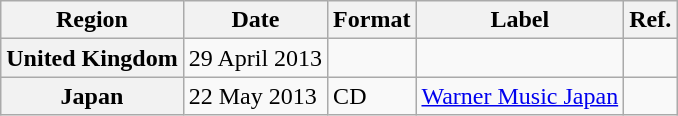<table class="wikitable plainrowheaders">
<tr>
<th scope="col">Region</th>
<th scope="col">Date</th>
<th scope="col">Format</th>
<th scope="col">Label</th>
<th scope="col">Ref.</th>
</tr>
<tr>
<th scope="row">United Kingdom</th>
<td>29 April 2013</td>
<td></td>
<td></td>
<td align="center"></td>
</tr>
<tr>
<th scope="row">Japan</th>
<td>22 May 2013</td>
<td>CD</td>
<td><a href='#'>Warner Music Japan</a></td>
<td align="center"></td>
</tr>
</table>
